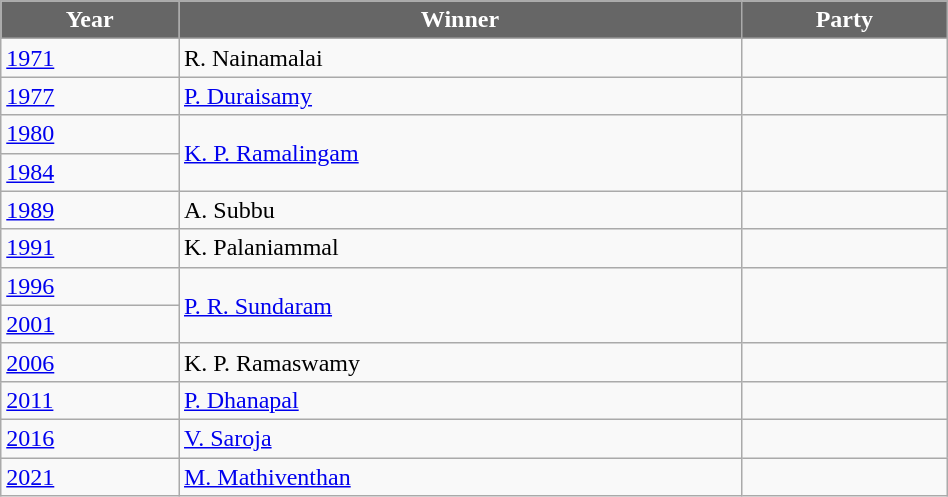<table class="wikitable" width="50%">
<tr>
<th style="background-color:#666666; color:white">Year</th>
<th style="background-color:#666666; color:white">Winner</th>
<th style="background-color:#666666; color:white" colspan="2">Party</th>
</tr>
<tr>
<td><a href='#'>1971</a></td>
<td>R. Nainamalai</td>
<td></td>
</tr>
<tr>
<td><a href='#'>1977</a></td>
<td><a href='#'>P. Duraisamy</a></td>
<td></td>
</tr>
<tr>
<td><a href='#'>1980</a></td>
<td rowspan=2><a href='#'>K. P. Ramalingam</a></td>
</tr>
<tr>
<td><a href='#'>1984</a></td>
</tr>
<tr>
<td><a href='#'>1989</a></td>
<td>A. Subbu</td>
<td></td>
</tr>
<tr>
<td><a href='#'>1991</a></td>
<td>K. Palaniammal</td>
<td></td>
</tr>
<tr>
<td><a href='#'>1996</a></td>
<td rowspan=2><a href='#'>P. R. Sundaram</a></td>
</tr>
<tr>
<td><a href='#'>2001</a></td>
</tr>
<tr>
<td><a href='#'>2006</a></td>
<td>K. P. Ramaswamy</td>
<td></td>
</tr>
<tr>
<td><a href='#'>2011</a></td>
<td><a href='#'>P. Dhanapal</a></td>
<td></td>
</tr>
<tr>
<td><a href='#'>2016</a></td>
<td><a href='#'>V. Saroja</a></td>
</tr>
<tr>
<td><a href='#'>2021</a></td>
<td><a href='#'>M. Mathiventhan</a></td>
<td></td>
</tr>
</table>
